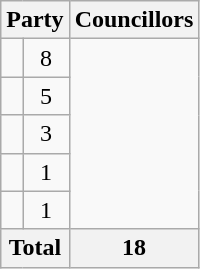<table class="wikitable">
<tr>
<th colspan=2>Party</th>
<th>Councillors</th>
</tr>
<tr>
<td></td>
<td align=center>8</td>
</tr>
<tr>
<td></td>
<td align=center>5</td>
</tr>
<tr>
<td></td>
<td align=center>3</td>
</tr>
<tr>
<td></td>
<td align=center>1</td>
</tr>
<tr>
<td></td>
<td align=center>1</td>
</tr>
<tr>
<th colspan=2>Total</th>
<th align=center>18</th>
</tr>
</table>
